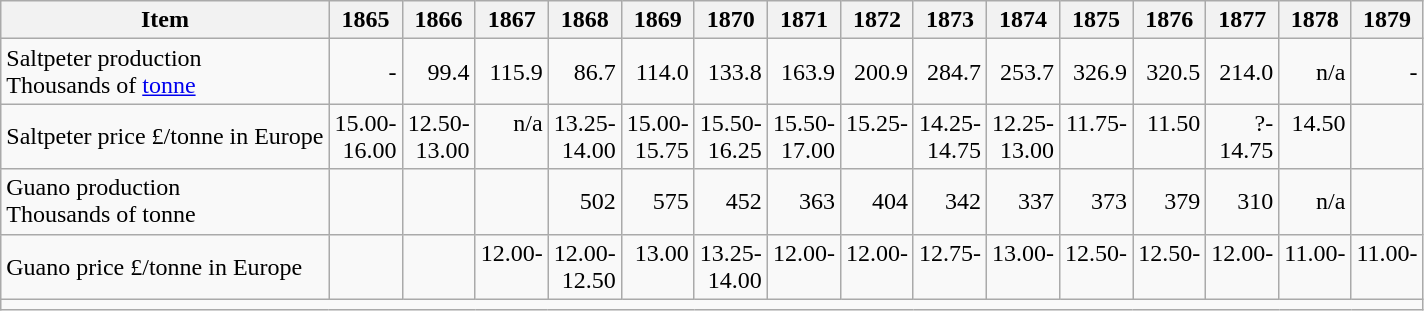<table class="wikitable plainrowheaders plegable" style="float: left; margin-right: 2em; margin-left: 1em; text-align: right;">
<tr>
<th align=right>Item</th>
<th>1865</th>
<th>1866</th>
<th>1867</th>
<th>1868</th>
<th>1869</th>
<th>1870</th>
<th>1871</th>
<th>1872</th>
<th>1873</th>
<th>1874</th>
<th>1875</th>
<th>1876</th>
<th>1877</th>
<th>1878</th>
<th>1879</th>
</tr>
<tr>
<td align=left>Saltpeter production<br>Thousands of <a href='#'>tonne</a></td>
<td>-</td>
<td>99.4</td>
<td>115.9</td>
<td>86.7</td>
<td>114.0</td>
<td>133.8</td>
<td>163.9</td>
<td>200.9</td>
<td>284.7</td>
<td>253.7</td>
<td>326.9</td>
<td>320.5</td>
<td>214.0</td>
<td>n/a</td>
<td>-</td>
</tr>
<tr>
<td align=left>Saltpeter price £/tonne in Europe</td>
<td>15.00-<br>16.00</td>
<td>12.50-<br>13.00</td>
<td>n/a<br> </td>
<td>13.25-<br>14.00</td>
<td>15.00-<br>15.75</td>
<td>15.50-<br>16.25</td>
<td>15.50-<br>17.00</td>
<td>15.25-<br> </td>
<td>14.25-<br>14.75</td>
<td>12.25-<br>13.00</td>
<td>11.75-<br> </td>
<td>11.50<br> </td>
<td>?-<br>14.75</td>
<td>14.50<br> </td>
<td></td>
</tr>
<tr>
<td align=left>Guano production<br>Thousands of tonne</td>
<td></td>
<td></td>
<td></td>
<td>502</td>
<td>575</td>
<td>452</td>
<td>363</td>
<td>404</td>
<td>342</td>
<td>337</td>
<td>373</td>
<td>379</td>
<td>310</td>
<td>n/a</td>
<td></td>
</tr>
<tr>
<td align=left>Guano price £/tonne in Europe</td>
<td><br> </td>
<td><br> </td>
<td>12.00-<br> </td>
<td>12.00-<br>12.50</td>
<td>13.00<br> </td>
<td>13.25-<br>14.00</td>
<td>12.00-<br> </td>
<td>12.00-<br> </td>
<td>12.75-<br> </td>
<td>13.00-<br> </td>
<td>12.50-<br> </td>
<td>12.50-<br> </td>
<td>12.00-<br> </td>
<td>11.00-<br> </td>
<td>11.00-<br> </td>
</tr>
<tr>
<td colspan="16"></td>
</tr>
</table>
